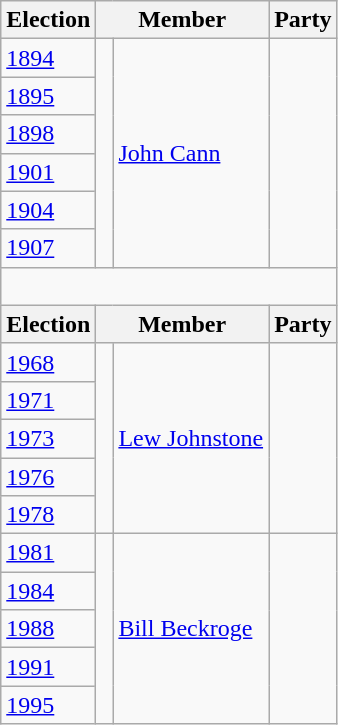<table class="wikitable">
<tr>
<th>Election</th>
<th colspan="2">Member</th>
<th>Party</th>
</tr>
<tr style="background: #f9f9f9">
<td><a href='#'>1894</a></td>
<td rowspan="6" > </td>
<td rowspan="6"><a href='#'>John Cann</a></td>
<td rowspan="6"></td>
</tr>
<tr style="background: #f9f9f9">
<td><a href='#'>1895</a></td>
</tr>
<tr style="background: #f9f9f9">
<td><a href='#'>1898</a></td>
</tr>
<tr style="background: #f9f9f9">
<td><a href='#'>1901</a></td>
</tr>
<tr style="background: #f9f9f9">
<td><a href='#'>1904</a></td>
</tr>
<tr style="background: #f9f9f9">
<td><a href='#'>1907</a></td>
</tr>
<tr>
<td colspan="4" style='border-style: none none none none;'> </td>
</tr>
<tr>
<th>Election</th>
<th colspan="2">Member</th>
<th>Party</th>
</tr>
<tr style="background: #f9f9f9">
<td><a href='#'>1968</a></td>
<td rowspan="5" > </td>
<td rowspan="5"><a href='#'>Lew Johnstone</a></td>
<td rowspan="5"></td>
</tr>
<tr style="background: #f9f9f9">
<td><a href='#'>1971</a></td>
</tr>
<tr style="background: #f9f9f9">
<td><a href='#'>1973</a></td>
</tr>
<tr style="background: #f9f9f9">
<td><a href='#'>1976</a></td>
</tr>
<tr style="background: #f9f9f9">
<td><a href='#'>1978</a></td>
</tr>
<tr style="background: #f9f9f9">
<td><a href='#'>1981</a></td>
<td rowspan="5" > </td>
<td rowspan="5"><a href='#'>Bill Beckroge</a></td>
<td rowspan="5"></td>
</tr>
<tr style="background: #f9f9f9">
<td><a href='#'>1984</a></td>
</tr>
<tr style="background: #f9f9f9">
<td><a href='#'>1988</a></td>
</tr>
<tr style="background: #f9f9f9">
<td><a href='#'>1991</a></td>
</tr>
<tr style="background: #f9f9f9">
<td><a href='#'>1995</a></td>
</tr>
</table>
